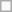<table style="float:left" class="wikitable"|>
<tr>
<td></td>
</tr>
</table>
